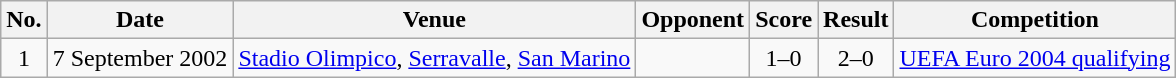<table class="wikitable sortable">
<tr>
<th scope="col">No.</th>
<th scope="col">Date</th>
<th scope="col">Venue</th>
<th scope="col">Opponent</th>
<th scope="col">Score</th>
<th scope="col">Result</th>
<th scope="col">Competition</th>
</tr>
<tr>
<td align=center>1</td>
<td>7 September 2002</td>
<td><a href='#'>Stadio Olimpico</a>, <a href='#'>Serravalle</a>, <a href='#'>San Marino</a></td>
<td></td>
<td align=center>1–0</td>
<td align=center>2–0</td>
<td><a href='#'>UEFA Euro 2004 qualifying</a></td>
</tr>
</table>
